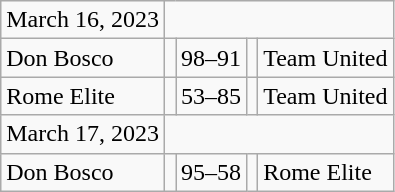<table class="wikitable">
<tr>
<td>March 16, 2023</td>
</tr>
<tr>
<td>Don Bosco</td>
<td></td>
<td>98–91</td>
<td></td>
<td>Team United</td>
</tr>
<tr>
<td>Rome Elite</td>
<td></td>
<td>53–85</td>
<td></td>
<td>Team United</td>
</tr>
<tr>
<td>March 17, 2023</td>
</tr>
<tr>
<td>Don Bosco</td>
<td></td>
<td>95–58</td>
<td></td>
<td>Rome Elite</td>
</tr>
</table>
